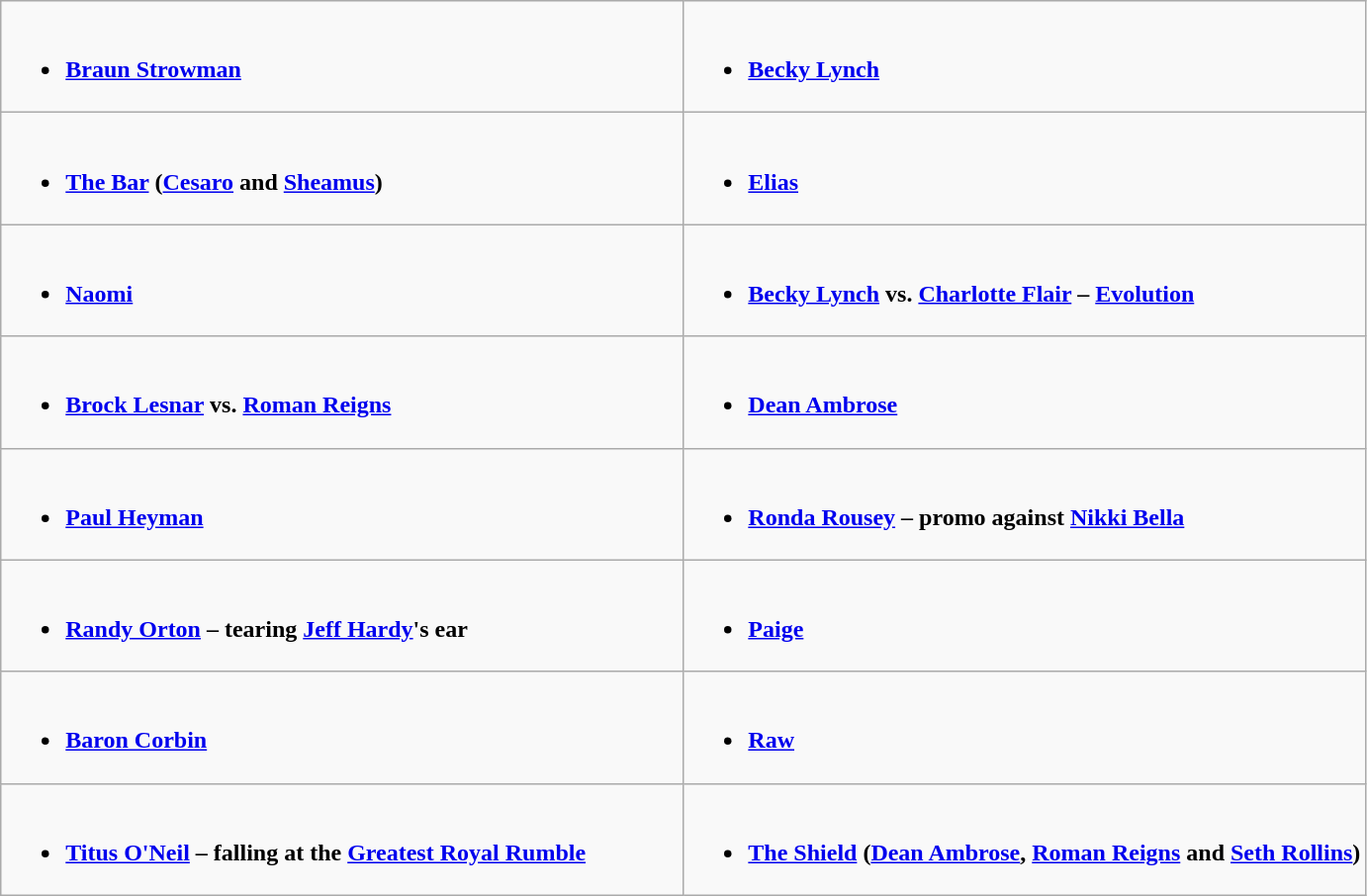<table class="wikitable">
<tr>
<td style="vertical-align:top;" width="50%"><br><ul><li><strong><a href='#'>Braun Strowman</a></strong></li></ul></td>
<td style="vertical-align:top;" width="50%"><br><ul><li><strong><a href='#'>Becky Lynch</a></strong></li></ul></td>
</tr>
<tr>
<td style="vertical-align:top;" width="50%"><br><ul><li><strong><a href='#'>The Bar</a> (<a href='#'>Cesaro</a> and <a href='#'>Sheamus</a>)</strong></li></ul></td>
<td style="vertical-align:top;" width="50%"><br><ul><li><strong><a href='#'>Elias</a></strong></li></ul></td>
</tr>
<tr>
<td style="vertical-align:top;" width="50%"><br><ul><li><strong><a href='#'>Naomi</a></strong></li></ul></td>
<td style="vertical-align:top;" width="50%"><br><ul><li><strong><a href='#'>Becky Lynch</a> vs. <a href='#'>Charlotte Flair</a> – <a href='#'>Evolution</a></strong></li></ul></td>
</tr>
<tr>
<td style="vertical-align:top;" width="50%"><br><ul><li><strong><a href='#'>Brock Lesnar</a> vs. <a href='#'>Roman Reigns</a></strong></li></ul></td>
<td style="vertical-align:top;" width="50%"><br><ul><li><strong><a href='#'>Dean Ambrose</a></strong></li></ul></td>
</tr>
<tr>
<td style="vertical-align:top;" width="50%"><br><ul><li><strong><a href='#'>Paul Heyman</a></strong></li></ul></td>
<td style="vertical-align:top;" width="50%"><br><ul><li><strong><a href='#'>Ronda Rousey</a> – promo against <a href='#'>Nikki Bella</a></strong></li></ul></td>
</tr>
<tr>
<td style="vertical-align:top;" width="50%"><br><ul><li><strong><a href='#'>Randy Orton</a> – tearing <a href='#'>Jeff Hardy</a>'s ear</strong></li></ul></td>
<td style="vertical-align:top;" width="50%"><br><ul><li><strong><a href='#'>Paige</a></strong></li></ul></td>
</tr>
<tr>
<td style="vertical-align:top;" width="50%"><br><ul><li><strong><a href='#'>Baron Corbin</a></strong></li></ul></td>
<td style="vertical-align:top;" width="50%"><br><ul><li><strong><a href='#'>Raw</a></strong></li></ul></td>
</tr>
<tr>
<td style="vertical-align:top;" width="50%"><br><ul><li><strong><a href='#'>Titus O'Neil</a> – falling at the <a href='#'>Greatest Royal Rumble</a></strong></li></ul></td>
<td style="vertical-align:top;" width="50%"><br><ul><li><strong><a href='#'>The Shield</a> (<a href='#'>Dean Ambrose</a>, <a href='#'>Roman Reigns</a> and <a href='#'>Seth Rollins</a>)</strong></li></ul></td>
</tr>
</table>
